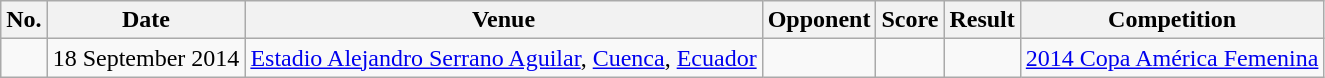<table class="wikitable">
<tr>
<th>No.</th>
<th>Date</th>
<th>Venue</th>
<th>Opponent</th>
<th>Score</th>
<th>Result</th>
<th>Competition</th>
</tr>
<tr>
<td></td>
<td>18 September 2014</td>
<td><a href='#'>Estadio Alejandro Serrano Aguilar</a>, <a href='#'>Cuenca</a>, <a href='#'>Ecuador</a></td>
<td></td>
<td></td>
<td></td>
<td><a href='#'>2014 Copa América Femenina</a></td>
</tr>
</table>
